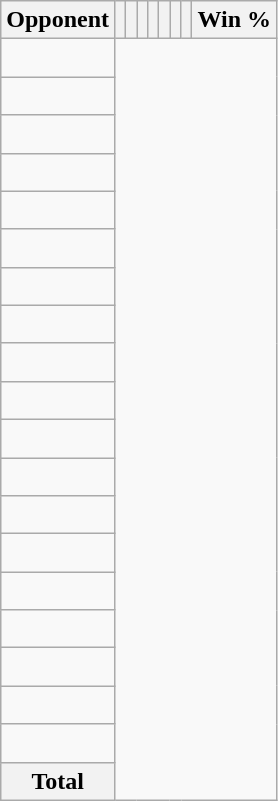<table class="wikitable sortable collapsible collapsed" style="text-align: center;">
<tr>
<th>Opponent</th>
<th></th>
<th></th>
<th></th>
<th></th>
<th></th>
<th></th>
<th></th>
<th>Win %</th>
</tr>
<tr>
<td align="left"><br></td>
</tr>
<tr>
<td align="left"><br></td>
</tr>
<tr>
<td align="left"><br></td>
</tr>
<tr>
<td align="left"><br></td>
</tr>
<tr>
<td align="left"><br></td>
</tr>
<tr>
<td align="left"><br></td>
</tr>
<tr>
<td align="left"><br></td>
</tr>
<tr>
<td align="left"><br></td>
</tr>
<tr>
<td align="left"><br></td>
</tr>
<tr>
<td align="left"><br></td>
</tr>
<tr>
<td align="left"><br></td>
</tr>
<tr>
<td align="left"><br></td>
</tr>
<tr>
<td align="left"><br></td>
</tr>
<tr>
<td align="left"><br></td>
</tr>
<tr>
<td align="left"><br></td>
</tr>
<tr>
<td align="left"><br></td>
</tr>
<tr>
<td align="left"><br></td>
</tr>
<tr>
<td align="left"><br></td>
</tr>
<tr>
<td align="left"><br></td>
</tr>
<tr class="sortbottom">
<th>Total<br></th>
</tr>
</table>
